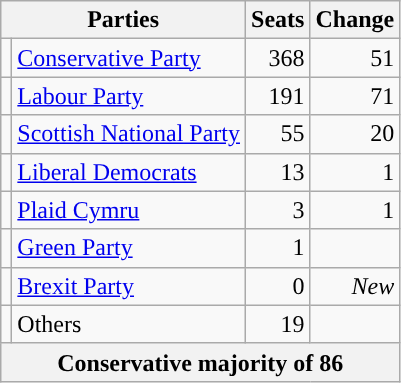<table class="wikitable">
<tr>
<th colspan="2" style="vertical-align:top;">Parties</th>
<th style="vertical-align:top;">Seats</th>
<th style="vertical-align:top;">Change</th>
</tr>
<tr>
<td style="color:inherit;background:"></td>
<td><a href='#'>Conservative Party</a></td>
<td style="text-align:right;">368</td>
<td style="text-align:right;"> 51</td>
</tr>
<tr>
<td style="color:inherit;background:"></td>
<td><a href='#'>Labour Party</a></td>
<td style="text-align:right;">191</td>
<td style="text-align:right;"> 71</td>
</tr>
<tr>
<td style="color:inherit;background:"></td>
<td><a href='#'>Scottish National Party</a></td>
<td style="text-align:right;">55</td>
<td style="text-align:right;"> 20</td>
</tr>
<tr>
<td style="color:inherit;background:"></td>
<td><a href='#'>Liberal Democrats</a></td>
<td style="text-align:right;">13</td>
<td style="text-align:right;"> 1</td>
</tr>
<tr>
<td style="color:inherit;background:"></td>
<td><a href='#'>Plaid Cymru</a></td>
<td style="text-align:right;">3</td>
<td style="text-align:right;"> 1</td>
</tr>
<tr>
<td style="color:inherit;background:"></td>
<td><a href='#'>Green Party</a></td>
<td style="text-align:right;">1</td>
<td style="text-align:right;"></td>
</tr>
<tr>
<td style="color:inherit;background:"></td>
<td><a href='#'>Brexit Party</a></td>
<td style="text-align:right;">0</td>
<td style="text-align:right;"><em>New</em></td>
</tr>
<tr>
<td style="color:inherit;background:"></td>
<td>Others</td>
<td style="text-align:right;">19</td>
<td style="text-align:right;"></td>
</tr>
<tr>
<th colspan="4" style="text-align:center; background:"><strong>Conservative majority of 86</strong></th>
</tr>
</table>
